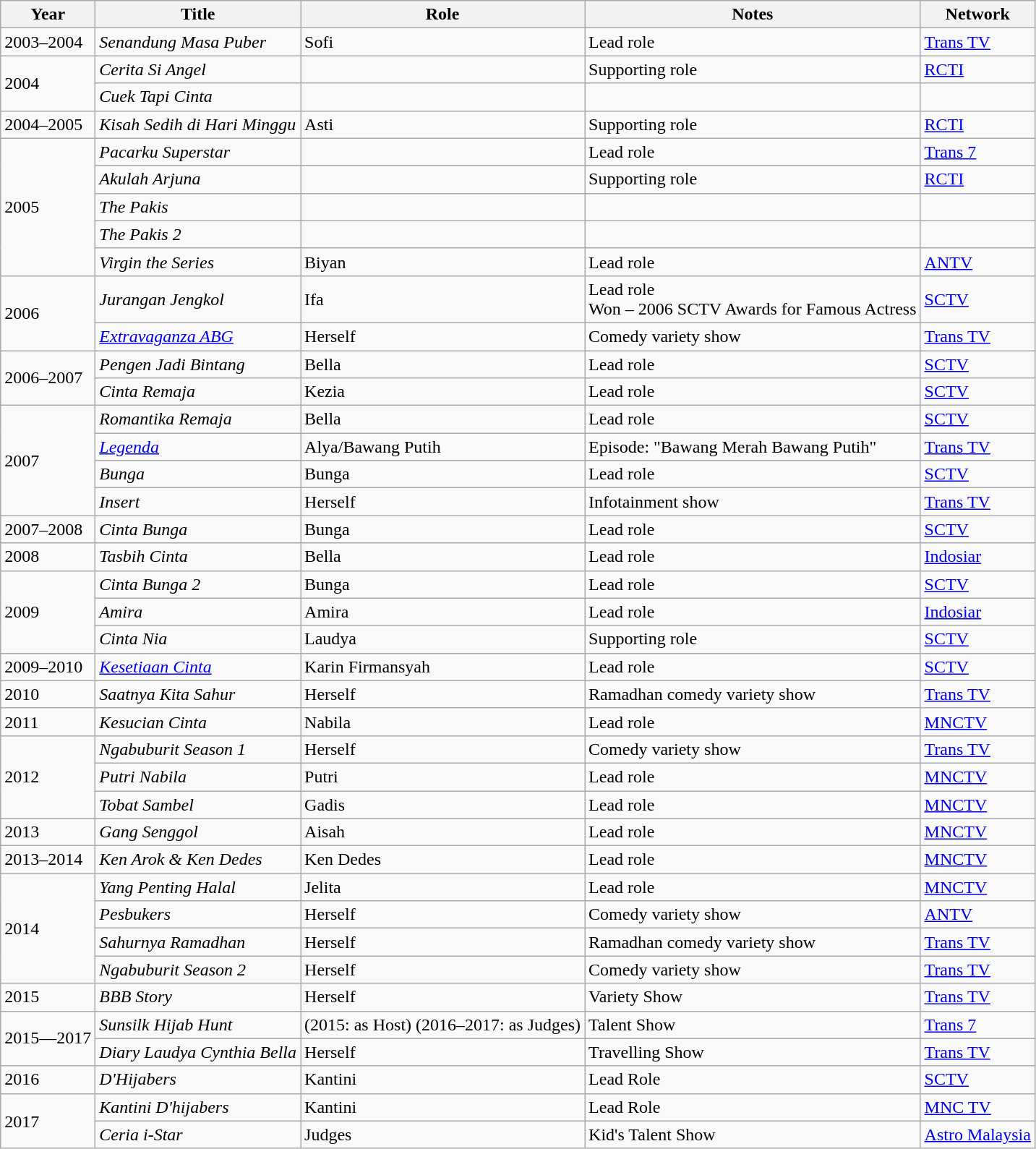<table class="wikitable">
<tr>
<th>Year</th>
<th>Title</th>
<th>Role</th>
<th>Notes</th>
<th>Network</th>
</tr>
<tr>
<td>2003–2004</td>
<td><em>Senandung Masa Puber</em></td>
<td>Sofi</td>
<td>Lead role</td>
<td><a href='#'>Trans TV</a></td>
</tr>
<tr>
<td rowspan="2">2004</td>
<td><em>Cerita Si Angel</em></td>
<td></td>
<td>Supporting role</td>
<td><a href='#'>RCTI</a></td>
</tr>
<tr>
<td><em>Cuek Tapi Cinta</em></td>
<td></td>
<td></td>
<td></td>
</tr>
<tr>
<td>2004–2005</td>
<td><em>Kisah Sedih di Hari Minggu</em></td>
<td>Asti</td>
<td>Supporting role</td>
<td><a href='#'>RCTI</a></td>
</tr>
<tr>
<td rowspan="5">2005</td>
<td><em>Pacarku Superstar</em></td>
<td></td>
<td>Lead role</td>
<td><a href='#'>Trans 7</a></td>
</tr>
<tr>
<td><em>Akulah Arjuna</em></td>
<td></td>
<td>Supporting role</td>
<td><a href='#'>RCTI</a></td>
</tr>
<tr>
<td><em>The Pakis</em></td>
<td></td>
<td></td>
<td></td>
</tr>
<tr>
<td><em>The Pakis 2</em></td>
<td></td>
<td></td>
<td></td>
</tr>
<tr>
<td><em>Virgin the Series</em></td>
<td>Biyan</td>
<td>Lead role</td>
<td><a href='#'>ANTV</a></td>
</tr>
<tr>
<td rowspan="2">2006</td>
<td><em>Jurangan Jengkol</em></td>
<td>Ifa</td>
<td>Lead role <br> Won – 2006 SCTV Awards for Famous Actress</td>
<td><a href='#'>SCTV</a></td>
</tr>
<tr>
<td><em><a href='#'>Extravaganza ABG</a></em></td>
<td>Herself</td>
<td>Comedy variety show</td>
<td><a href='#'>Trans TV</a></td>
</tr>
<tr>
<td rowspan="2">2006–2007</td>
<td><em>Pengen Jadi Bintang</em></td>
<td>Bella</td>
<td>Lead role</td>
<td><a href='#'>SCTV</a></td>
</tr>
<tr>
<td><em>Cinta Remaja</em></td>
<td>Kezia</td>
<td>Lead role</td>
<td><a href='#'>SCTV</a></td>
</tr>
<tr>
<td rowspan="4">2007</td>
<td><em>Romantika Remaja</em></td>
<td>Bella</td>
<td>Lead role</td>
<td><a href='#'>SCTV</a></td>
</tr>
<tr>
<td><em><a href='#'>Legenda</a></em></td>
<td>Alya/Bawang Putih</td>
<td>Episode: "Bawang Merah Bawang Putih"</td>
<td><a href='#'>Trans TV</a></td>
</tr>
<tr>
<td><em>Bunga</em></td>
<td>Bunga</td>
<td>Lead role</td>
<td><a href='#'>SCTV</a></td>
</tr>
<tr>
<td><em>Insert</em></td>
<td>Herself</td>
<td>Infotainment show</td>
<td><a href='#'>Trans TV</a></td>
</tr>
<tr>
<td>2007–2008</td>
<td><em>Cinta Bunga</em></td>
<td>Bunga</td>
<td>Lead role</td>
<td><a href='#'>SCTV</a></td>
</tr>
<tr>
<td>2008</td>
<td><em>Tasbih Cinta</em></td>
<td>Bella</td>
<td>Lead role</td>
<td><a href='#'>Indosiar</a></td>
</tr>
<tr>
<td rowspan="3">2009</td>
<td><em>Cinta Bunga 2</em></td>
<td>Bunga</td>
<td>Lead role</td>
<td><a href='#'>SCTV</a></td>
</tr>
<tr>
<td><em>Amira</em></td>
<td>Amira</td>
<td>Lead role</td>
<td><a href='#'>Indosiar</a></td>
</tr>
<tr>
<td><em>Cinta Nia</em></td>
<td>Laudya</td>
<td>Supporting role</td>
<td><a href='#'>SCTV</a></td>
</tr>
<tr>
<td>2009–2010</td>
<td><em><a href='#'>Kesetiaan Cinta</a></em></td>
<td>Karin Firmansyah</td>
<td>Lead role</td>
<td><a href='#'>SCTV</a></td>
</tr>
<tr>
<td>2010</td>
<td><em>Saatnya Kita Sahur</em></td>
<td>Herself</td>
<td>Ramadhan comedy variety show</td>
<td><a href='#'>Trans TV</a></td>
</tr>
<tr>
<td>2011</td>
<td><em>Kesucian Cinta</em></td>
<td>Nabila</td>
<td>Lead role</td>
<td><a href='#'>MNCTV</a></td>
</tr>
<tr>
<td rowspan="3">2012</td>
<td><em>Ngabuburit Season 1</em></td>
<td>Herself</td>
<td>Comedy variety show</td>
<td><a href='#'>Trans TV</a></td>
</tr>
<tr>
<td><em>Putri Nabila</em></td>
<td>Putri</td>
<td>Lead role</td>
<td><a href='#'>MNCTV</a></td>
</tr>
<tr>
<td><em>Tobat Sambel</em></td>
<td>Gadis</td>
<td>Lead role</td>
<td><a href='#'>MNCTV</a></td>
</tr>
<tr>
<td>2013</td>
<td><em>Gang Senggol</em></td>
<td>Aisah</td>
<td>Lead role</td>
<td><a href='#'>MNCTV</a></td>
</tr>
<tr>
<td>2013–2014</td>
<td><em>Ken Arok & Ken Dedes</em></td>
<td>Ken Dedes</td>
<td>Lead role</td>
<td><a href='#'>MNCTV</a></td>
</tr>
<tr>
<td rowspan="4">2014</td>
<td><em>Yang Penting Halal</em></td>
<td>Jelita</td>
<td>Lead role</td>
<td><a href='#'>MNCTV</a></td>
</tr>
<tr>
<td><em>Pesbukers</em></td>
<td>Herself</td>
<td>Comedy variety show</td>
<td><a href='#'>ANTV</a></td>
</tr>
<tr>
<td><em>Sahurnya Ramadhan</em></td>
<td>Herself</td>
<td>Ramadhan comedy variety show</td>
<td><a href='#'>Trans TV</a></td>
</tr>
<tr>
<td><em>Ngabuburit Season 2</em></td>
<td>Herself</td>
<td>Comedy variety show</td>
<td><a href='#'>Trans TV</a></td>
</tr>
<tr>
<td>2015</td>
<td><em>BBB Story</em></td>
<td>Herself</td>
<td>Variety Show</td>
<td><a href='#'>Trans TV</a></td>
</tr>
<tr>
<td rowspan= "2">2015—2017</td>
<td><em>Sunsilk Hijab Hunt</em></td>
<td>(2015: as Host) (2016–2017: as Judges)</td>
<td>Talent Show</td>
<td><a href='#'>Trans 7</a></td>
</tr>
<tr>
<td><em>Diary Laudya Cynthia Bella</em></td>
<td>Herself</td>
<td>Travelling Show</td>
<td><a href='#'>Trans TV</a></td>
</tr>
<tr>
<td>2016</td>
<td><em>D'Hijabers</em></td>
<td>Kantini</td>
<td>Lead Role</td>
<td><a href='#'>SCTV</a></td>
</tr>
<tr>
<td rowspan= "2">2017</td>
<td><em>Kantini D'hijabers</em></td>
<td>Kantini</td>
<td>Lead Role</td>
<td><a href='#'>MNC TV</a></td>
</tr>
<tr>
<td><em>Ceria i-Star</em></td>
<td>Judges</td>
<td>Kid's Talent Show</td>
<td><a href='#'>Astro Malaysia</a></td>
</tr>
</table>
